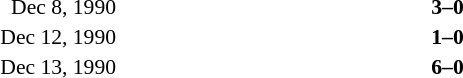<table width=100% cellspacing=1 style=font-size:90%>
<tr>
<th width=120></th>
<th width=180></th>
<th width=70></th>
<th width=180></th>
<th></th>
</tr>
<tr>
<td align=right>Dec 8, 1990</td>
<td align=right><strong></strong></td>
<td align=center><strong>3–0</strong></td>
<td><strong></strong></td>
</tr>
<tr>
<td align=right>Dec 12, 1990</td>
<td align=right><strong></strong></td>
<td align=center><strong>1–0</strong></td>
<td><strong></strong></td>
</tr>
<tr>
<td align=right>Dec 13, 1990</td>
<td align=right><strong></strong></td>
<td align=center><strong>6–0</strong></td>
<td><strong></strong></td>
</tr>
</table>
